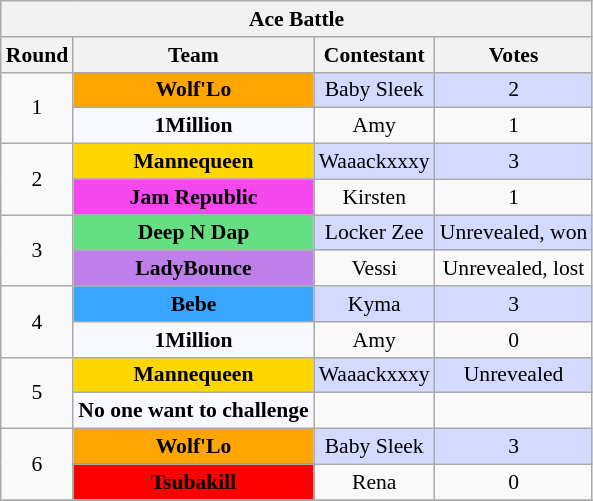<table class="wikitable mw-collapsible mw-collapsed" style="text-align:center; font-size:90%">
<tr>
<th colspan="5">Ace Battle</th>
</tr>
<tr style="background:#f2f2f2;">
<th scope="col">Round</th>
<th scope="col">Team</th>
<th scope="col">Contestant</th>
<th scope="col">Votes</th>
</tr>
<tr>
<td rowspan="2">1</td>
<td style="background:orange"><strong>Wolf'Lo</strong></td>
<td style="background:#D4D9FF">Baby Sleek</td>
<td style="background:#D4D9FF">2</td>
</tr>
<tr>
<td style="background:#F8F8FF"><strong>1Million</strong></td>
<td>Amy</td>
<td>1</td>
</tr>
<tr>
<td rowspan="2">2</td>
<td style="background:gold"><strong>Mannequeen</strong></td>
<td style="background:#D4D9FF">Waaackxxxy</td>
<td style="background:#D4D9FF">3</td>
</tr>
<tr>
<td style="background:#F646EE"><strong>Jam Republic</strong></td>
<td>Kirsten</td>
<td>1</td>
</tr>
<tr>
<td rowspan="2">3</td>
<td style="background:#64E082"><strong>Deep N Dap</strong></td>
<td style="background:#D4D9FF">Locker Zee</td>
<td style="background:#D4D9FF">Unrevealed, won</td>
</tr>
<tr>
<td style="background:#BF7FEB"><strong>LadyBounce</strong></td>
<td>Vessi</td>
<td>Unrevealed, lost</td>
</tr>
<tr>
<td rowspan="2">4</td>
<td style="background:#3AA5FF"><strong>Bebe</strong></td>
<td style="background:#D4D9FF">Kyma</td>
<td style="background:#D4D9FF">3</td>
</tr>
<tr>
<td style="background:#F8F8FF"><strong>1Million</strong></td>
<td>Amy</td>
<td>0</td>
</tr>
<tr>
<td rowspan="2">5</td>
<td style="background:gold"><strong>Mannequeen</strong></td>
<td style="background:#D4D9FF">Waaackxxxy</td>
<td style="background:#D4D9FF">Unrevealed</td>
</tr>
<tr>
<td style="background:#F8F8FF"><strong>No one want to challenge</strong></td>
<td></td>
<td></td>
</tr>
<tr>
<td rowspan="2">6</td>
<td style="background:orange"><strong>Wolf'Lo</strong></td>
<td style="background:#D4D9FF">Baby Sleek</td>
<td style="background:#D4D9FF">3</td>
</tr>
<tr>
<td style="background:red"><strong>Tsubakill</strong></td>
<td>Rena</td>
<td>0</td>
</tr>
<tr>
</tr>
</table>
